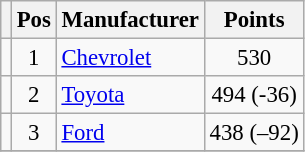<table class="wikitable" style="font-size: 95%;">
<tr>
<th></th>
<th>Pos</th>
<th>Manufacturer</th>
<th>Points</th>
</tr>
<tr>
<td align="left"></td>
<td style="text-align:center;">1</td>
<td><a href='#'>Chevrolet</a></td>
<td style="text-align:center;">530</td>
</tr>
<tr>
<td align="left"></td>
<td style="text-align:center;">2</td>
<td><a href='#'>Toyota</a></td>
<td style="text-align:center;">494 (-36)</td>
</tr>
<tr>
<td align="left"></td>
<td style="text-align:center;">3</td>
<td><a href='#'>Ford</a></td>
<td style="text-align:center;">438 (–92)</td>
</tr>
<tr class="sortbottom">
</tr>
</table>
